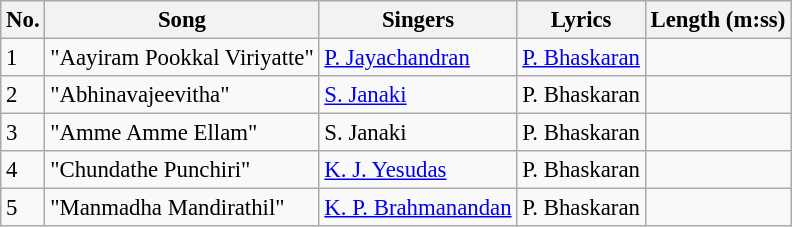<table class="wikitable" style="font-size:95%;">
<tr>
<th>No.</th>
<th>Song</th>
<th>Singers</th>
<th>Lyrics</th>
<th>Length (m:ss)</th>
</tr>
<tr>
<td>1</td>
<td>"Aayiram Pookkal Viriyatte"</td>
<td><a href='#'>P. Jayachandran</a></td>
<td><a href='#'>P. Bhaskaran</a></td>
<td></td>
</tr>
<tr>
<td>2</td>
<td>"Abhinavajeevitha"</td>
<td><a href='#'>S. Janaki</a></td>
<td>P. Bhaskaran</td>
<td></td>
</tr>
<tr>
<td>3</td>
<td>"Amme Amme Ellam"</td>
<td>S. Janaki</td>
<td>P. Bhaskaran</td>
<td></td>
</tr>
<tr>
<td>4</td>
<td>"Chundathe Punchiri"</td>
<td><a href='#'>K. J. Yesudas</a></td>
<td>P. Bhaskaran</td>
<td></td>
</tr>
<tr>
<td>5</td>
<td>"Manmadha Mandirathil"</td>
<td><a href='#'>K. P. Brahmanandan</a></td>
<td>P. Bhaskaran</td>
<td></td>
</tr>
</table>
